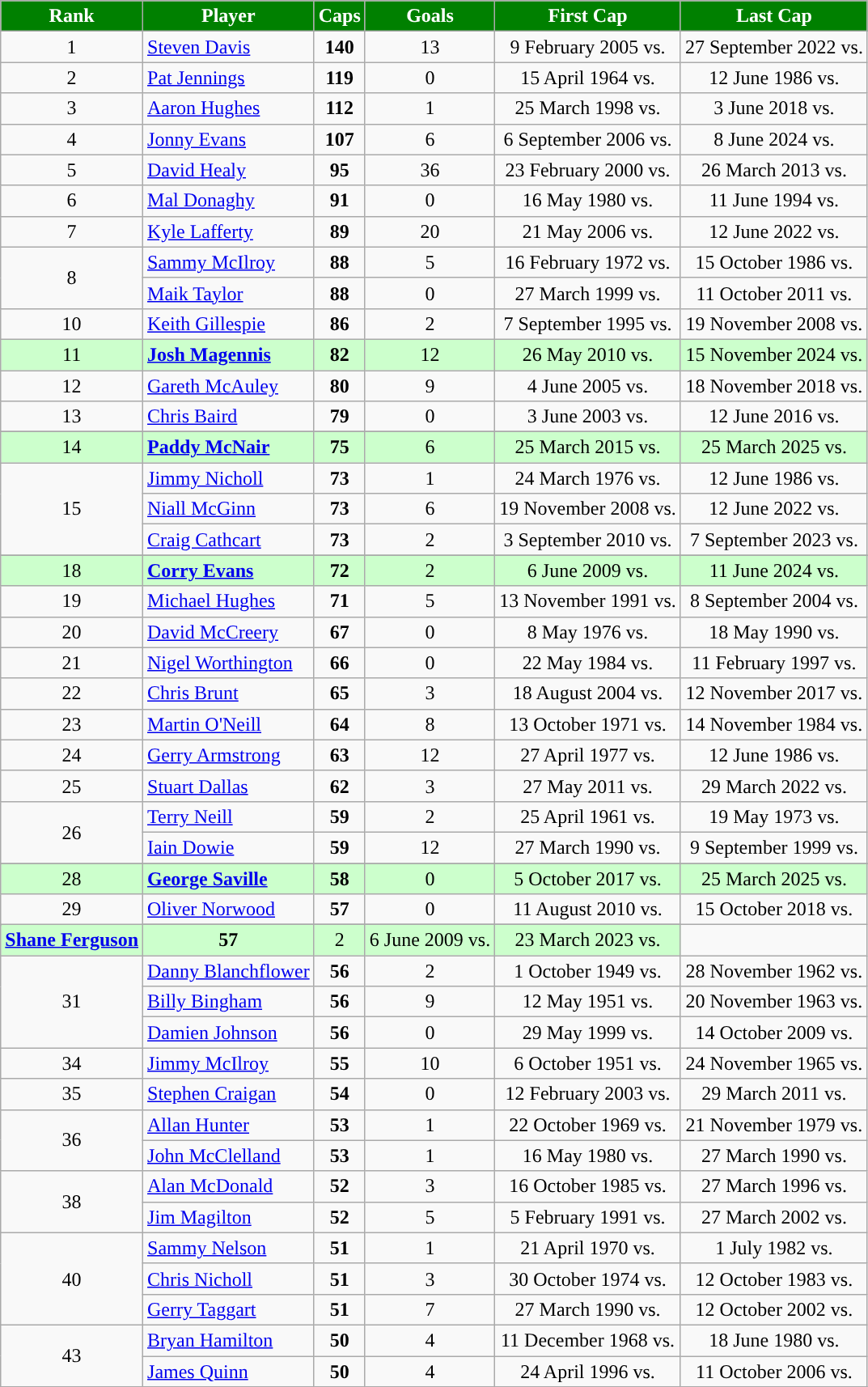<table class="wikitable sortable" style="text-align:center;">
<tr>
<th style="background-color:#008000; color:white; ">Rank</th>
<th style="background-color:#008000; color:white; ">Player</th>
<th style="background-color:#008000; color:white; ">Caps</th>
<th style="background-color:#008000; color:white; ">Goals</th>
<th style="background-color:#008000; color:white; ">First Cap</th>
<th style="background-color:#008000; color:white; ">Last Cap</th>
</tr>
<tr>
<td>1</td>
<td align="left"><a href='#'>Steven Davis</a></td>
<td><strong>140</strong></td>
<td>13</td>
<td>9 February 2005 vs. </td>
<td>27 September 2022 vs. </td>
</tr>
<tr>
<td>2</td>
<td align="left"><a href='#'>Pat Jennings</a></td>
<td><strong>119</strong></td>
<td>0</td>
<td>15 April 1964 vs. </td>
<td>12 June 1986 vs. </td>
</tr>
<tr>
<td>3</td>
<td align="left"><a href='#'>Aaron Hughes</a></td>
<td><strong>112</strong></td>
<td>1</td>
<td>25 March 1998 vs. </td>
<td>3 June 2018 vs. </td>
</tr>
<tr>
<td>4</td>
<td align="left"><a href='#'>Jonny Evans</a></td>
<td><strong>107</strong></td>
<td>6</td>
<td>6 September 2006 vs. </td>
<td>8 June 2024 vs. </td>
</tr>
<tr>
<td>5</td>
<td align="left"><a href='#'>David Healy</a></td>
<td><strong>95</strong></td>
<td>36</td>
<td>23 February 2000 vs. </td>
<td>26 March 2013 vs. </td>
</tr>
<tr>
<td>6</td>
<td align="left"><a href='#'>Mal Donaghy</a></td>
<td><strong>91</strong></td>
<td>0</td>
<td>16 May 1980 vs. </td>
<td>11 June 1994 vs. </td>
</tr>
<tr>
<td>7</td>
<td align="left"><a href='#'>Kyle Lafferty</a></td>
<td><strong>89</strong></td>
<td>20</td>
<td>21 May 2006 vs. </td>
<td>12 June 2022 vs. </td>
</tr>
<tr>
<td rowspan="2">8</td>
<td align="left"><a href='#'>Sammy McIlroy</a></td>
<td><strong>88</strong></td>
<td>5</td>
<td>16 February 1972 vs. </td>
<td>15 October 1986 vs. </td>
</tr>
<tr>
<td align="left"><a href='#'>Maik Taylor</a></td>
<td><strong>88</strong></td>
<td>0</td>
<td>27 March 1999 vs. </td>
<td>11 October 2011 vs. </td>
</tr>
<tr>
<td>10</td>
<td align="left"><a href='#'>Keith Gillespie</a></td>
<td><strong>86</strong></td>
<td>2</td>
<td>7 September 1995 vs. </td>
<td>19 November 2008 vs. </td>
</tr>
<tr bgcolor=#CFC>
<td>11</td>
<td align="left"><strong><a href='#'>Josh Magennis</a></strong></td>
<td><strong>82</strong></td>
<td>12</td>
<td>26 May 2010 vs. </td>
<td>15 November 2024 vs. </td>
</tr>
<tr>
<td>12</td>
<td align="left"><a href='#'>Gareth McAuley</a></td>
<td><strong>80</strong></td>
<td>9</td>
<td>4 June 2005 vs. </td>
<td>18 November 2018 vs. </td>
</tr>
<tr>
<td>13</td>
<td align="left"><a href='#'>Chris Baird</a></td>
<td><strong>79</strong></td>
<td>0</td>
<td>3 June 2003 vs. </td>
<td>12 June 2016 vs. </td>
</tr>
<tr>
</tr>
<tr bgcolor=#CFC>
<td>14</td>
<td align="left"><strong><a href='#'>Paddy McNair</a></strong></td>
<td><strong>75</strong></td>
<td>6</td>
<td>25 March 2015 vs. </td>
<td>25 March 2025 vs. </td>
</tr>
<tr>
<td rowspan="3">15</td>
<td align="left"><a href='#'>Jimmy Nicholl</a></td>
<td><strong>73</strong></td>
<td>1</td>
<td>24 March 1976 vs. </td>
<td>12 June 1986 vs. </td>
</tr>
<tr>
<td align="left"><a href='#'>Niall McGinn</a></td>
<td><strong>73</strong></td>
<td>6</td>
<td>19 November 2008 vs. </td>
<td>12 June 2022 vs. </td>
</tr>
<tr>
<td align="left"><a href='#'>Craig Cathcart</a></td>
<td><strong>73</strong></td>
<td>2</td>
<td>3 September 2010 vs. </td>
<td>7 September 2023 vs. </td>
</tr>
<tr>
</tr>
<tr bgcolor=#CFC>
<td>18</td>
<td align="left"><strong><a href='#'>Corry Evans</a></strong></td>
<td><strong>72</strong></td>
<td>2</td>
<td>6 June 2009 vs. </td>
<td>11 June 2024 vs. </td>
</tr>
<tr>
<td>19</td>
<td align="left"><a href='#'>Michael Hughes</a></td>
<td><strong>71</strong></td>
<td>5</td>
<td>13 November 1991 vs. </td>
<td>8 September 2004 vs. </td>
</tr>
<tr>
<td>20</td>
<td align="left"><a href='#'>David McCreery</a></td>
<td><strong>67</strong></td>
<td>0</td>
<td>8 May 1976 vs. </td>
<td>18 May 1990 vs. </td>
</tr>
<tr>
<td>21</td>
<td align="left"><a href='#'>Nigel Worthington</a></td>
<td><strong>66</strong></td>
<td>0</td>
<td>22 May 1984 vs. </td>
<td>11 February 1997 vs. </td>
</tr>
<tr>
<td>22</td>
<td align="left"><a href='#'>Chris Brunt</a></td>
<td><strong>65</strong></td>
<td>3</td>
<td>18 August 2004 vs. </td>
<td>12 November 2017 vs. </td>
</tr>
<tr>
<td>23</td>
<td align="left"><a href='#'>Martin O'Neill</a></td>
<td><strong>64</strong></td>
<td>8</td>
<td>13 October 1971 vs. </td>
<td>14 November 1984 vs. </td>
</tr>
<tr>
<td>24</td>
<td align="left"><a href='#'>Gerry Armstrong</a></td>
<td><strong>63</strong></td>
<td>12</td>
<td>27 April 1977 vs. </td>
<td>12 June 1986 vs. </td>
</tr>
<tr>
<td>25</td>
<td align="left"><a href='#'>Stuart Dallas</a></td>
<td><strong>62</strong></td>
<td>3</td>
<td>27 May 2011 vs. </td>
<td>29 March 2022 vs. </td>
</tr>
<tr>
<td rowspan="2">26</td>
<td align="left"><a href='#'>Terry Neill</a></td>
<td><strong>59</strong></td>
<td>2</td>
<td>25 April 1961 vs. </td>
<td>19 May 1973 vs. </td>
</tr>
<tr>
<td align="left"><a href='#'>Iain Dowie</a></td>
<td><strong>59</strong></td>
<td>12</td>
<td>27 March 1990 vs. </td>
<td>9 September 1999 vs. </td>
</tr>
<tr>
</tr>
<tr bgcolor=#CFC>
<td>28</td>
<td align="left"><strong><a href='#'>George Saville</a></strong></td>
<td><strong>58</strong></td>
<td>0</td>
<td>5 October 2017 vs. </td>
<td>25 March 2025 vs. </td>
</tr>
<tr>
<td rowspan=2>29</td>
<td align="left"><a href='#'>Oliver Norwood</a></td>
<td><strong>57</strong></td>
<td>0</td>
<td>11 August 2010 vs. </td>
<td>15 October 2018 vs. </td>
</tr>
<tr>
</tr>
<tr bgcolor=#CFC>
<td align="left"><strong><a href='#'>Shane Ferguson</a></strong></td>
<td><strong>57</strong></td>
<td>2</td>
<td>6 June 2009 vs. </td>
<td>23 March 2023 vs. </td>
</tr>
<tr>
<td rowspan="3">31</td>
<td align="left"><a href='#'>Danny Blanchflower</a></td>
<td><strong>56</strong></td>
<td>2</td>
<td>1 October 1949 vs. </td>
<td>28 November 1962 vs. </td>
</tr>
<tr>
<td align="left"><a href='#'>Billy Bingham</a></td>
<td><strong>56</strong></td>
<td>9</td>
<td>12 May 1951 vs. </td>
<td>20 November 1963 vs. </td>
</tr>
<tr>
<td align="left"><a href='#'>Damien Johnson</a></td>
<td><strong>56</strong></td>
<td>0</td>
<td>29 May 1999 vs. </td>
<td>14 October 2009 vs. </td>
</tr>
<tr>
<td>34</td>
<td align="left"><a href='#'>Jimmy McIlroy</a></td>
<td><strong>55</strong></td>
<td>10</td>
<td>6 October 1951 vs. </td>
<td>24 November 1965 vs. </td>
</tr>
<tr>
<td>35</td>
<td align="left"><a href='#'>Stephen Craigan</a></td>
<td><strong>54</strong></td>
<td>0</td>
<td>12 February 2003 vs. </td>
<td>29 March 2011 vs. </td>
</tr>
<tr>
<td rowspan="2">36</td>
<td align="left"><a href='#'>Allan Hunter</a></td>
<td><strong>53</strong></td>
<td>1</td>
<td>22 October 1969 vs. </td>
<td>21 November 1979 vs. </td>
</tr>
<tr>
<td align="left"><a href='#'>John McClelland</a></td>
<td><strong>53</strong></td>
<td>1</td>
<td>16 May 1980 vs. </td>
<td>27 March 1990 vs. </td>
</tr>
<tr>
<td rowspan="2">38</td>
<td align="left"><a href='#'>Alan McDonald</a></td>
<td><strong>52</strong></td>
<td>3</td>
<td>16 October 1985 vs. </td>
<td>27 March 1996 vs. </td>
</tr>
<tr>
<td align="left"><a href='#'>Jim Magilton</a></td>
<td><strong>52</strong></td>
<td>5</td>
<td>5 February 1991 vs. </td>
<td>27 March 2002 vs. </td>
</tr>
<tr>
<td rowspan="3">40</td>
<td align="left"><a href='#'>Sammy Nelson</a></td>
<td><strong>51</strong></td>
<td>1</td>
<td>21 April 1970 vs. </td>
<td>1 July 1982 vs. </td>
</tr>
<tr>
<td align="left"><a href='#'>Chris Nicholl</a></td>
<td><strong>51</strong></td>
<td>3</td>
<td>30 October 1974 vs. </td>
<td>12 October 1983 vs. </td>
</tr>
<tr>
<td align="left"><a href='#'>Gerry Taggart</a></td>
<td><strong>51</strong></td>
<td>7</td>
<td>27 March 1990 vs. </td>
<td>12 October 2002 vs. </td>
</tr>
<tr>
<td rowspan="2">43</td>
<td align="left"><a href='#'>Bryan Hamilton</a></td>
<td><strong>50</strong></td>
<td>4</td>
<td>11 December 1968 vs. </td>
<td>18 June 1980 vs. </td>
</tr>
<tr>
<td align="left"><a href='#'>James Quinn</a></td>
<td><strong>50</strong></td>
<td>4</td>
<td>24 April 1996 vs. </td>
<td>11 October 2006 vs. </td>
</tr>
<tr>
</tr>
</table>
